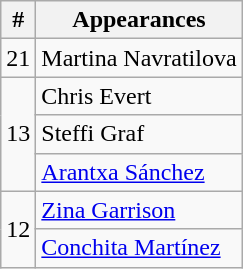<table class="wikitable">
<tr>
<th>#</th>
<th>Appearances</th>
</tr>
<tr>
<td>21</td>
<td> Martina Navratilova</td>
</tr>
<tr>
<td rowspan="3">13</td>
<td> Chris Evert</td>
</tr>
<tr>
<td> Steffi Graf</td>
</tr>
<tr>
<td> <a href='#'>Arantxa Sánchez</a></td>
</tr>
<tr>
<td rowspan="2">12</td>
<td> <a href='#'>Zina Garrison</a></td>
</tr>
<tr>
<td> <a href='#'>Conchita Martínez</a></td>
</tr>
</table>
